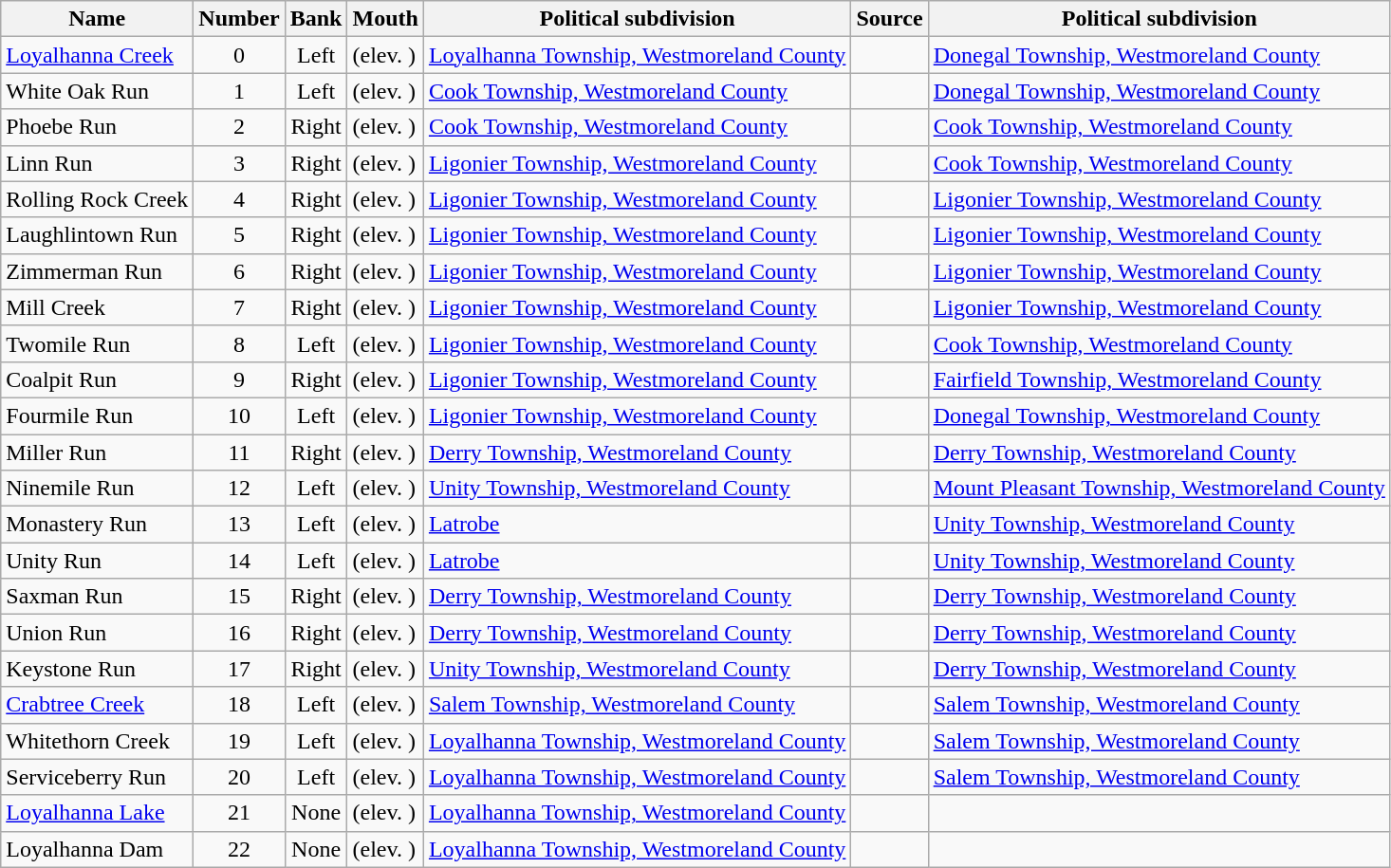<table class="wikitable sortable">
<tr>
<th>Name</th>
<th>Number</th>
<th>Bank</th>
<th>Mouth</th>
<th>Political subdivision</th>
<th>Source</th>
<th>Political subdivision</th>
</tr>
<tr>
<td><a href='#'>Loyalhanna Creek</a></td>
<td style="text-align: center;">0</td>
<td style="text-align: center;">Left</td>
<td> (elev. )</td>
<td><a href='#'>Loyalhanna Township, Westmoreland County</a></td>
<td></td>
<td><a href='#'>Donegal Township, Westmoreland County</a></td>
</tr>
<tr>
<td>White Oak Run</td>
<td style="text-align: center;">1</td>
<td style="text-align: center;">Left</td>
<td> (elev. )</td>
<td><a href='#'>Cook Township, Westmoreland County</a></td>
<td></td>
<td><a href='#'>Donegal Township, Westmoreland County</a></td>
</tr>
<tr>
<td>Phoebe Run</td>
<td style="text-align: center;">2</td>
<td style="text-align: center;">Right</td>
<td> (elev. )</td>
<td><a href='#'>Cook Township, Westmoreland County</a></td>
<td></td>
<td><a href='#'>Cook Township, Westmoreland County</a></td>
</tr>
<tr>
<td>Linn Run</td>
<td style="text-align: center;">3</td>
<td style="text-align: center;">Right</td>
<td> (elev. )</td>
<td><a href='#'>Ligonier Township, Westmoreland County</a></td>
<td></td>
<td><a href='#'>Cook Township, Westmoreland County</a></td>
</tr>
<tr>
<td>Rolling Rock Creek</td>
<td style="text-align: center;">4</td>
<td style="text-align: center;">Right</td>
<td> (elev. )</td>
<td><a href='#'>Ligonier Township, Westmoreland County</a></td>
<td></td>
<td><a href='#'>Ligonier Township, Westmoreland County</a></td>
</tr>
<tr>
<td>Laughlintown Run</td>
<td style="text-align: center;">5</td>
<td style="text-align: center;">Right</td>
<td> (elev. )</td>
<td><a href='#'>Ligonier Township, Westmoreland County</a></td>
<td></td>
<td><a href='#'>Ligonier Township, Westmoreland County</a></td>
</tr>
<tr>
<td>Zimmerman Run</td>
<td style="text-align: center;">6</td>
<td style="text-align: center;">Right</td>
<td> (elev. )</td>
<td><a href='#'>Ligonier Township, Westmoreland County</a></td>
<td></td>
<td><a href='#'>Ligonier Township, Westmoreland County</a></td>
</tr>
<tr>
<td>Mill Creek</td>
<td style="text-align: center;">7</td>
<td style="text-align: center;">Right</td>
<td> (elev. )</td>
<td><a href='#'>Ligonier Township, Westmoreland County</a></td>
<td></td>
<td><a href='#'>Ligonier Township, Westmoreland County</a></td>
</tr>
<tr>
<td>Twomile Run</td>
<td style="text-align: center;">8</td>
<td style="text-align: center;">Left</td>
<td> (elev. )</td>
<td><a href='#'>Ligonier Township, Westmoreland County</a></td>
<td></td>
<td><a href='#'>Cook Township, Westmoreland County</a></td>
</tr>
<tr>
<td>Coalpit Run</td>
<td style="text-align: center;">9</td>
<td style="text-align: center;">Right</td>
<td> (elev. )</td>
<td><a href='#'>Ligonier Township, Westmoreland County</a></td>
<td></td>
<td><a href='#'>Fairfield Township, Westmoreland County</a></td>
</tr>
<tr>
<td>Fourmile Run</td>
<td style="text-align: center;">10</td>
<td style="text-align: center;">Left</td>
<td> (elev. )</td>
<td><a href='#'>Ligonier Township, Westmoreland County</a></td>
<td></td>
<td><a href='#'>Donegal Township, Westmoreland County</a></td>
</tr>
<tr>
<td>Miller Run</td>
<td style="text-align: center;">11</td>
<td style="text-align: center;">Right</td>
<td> (elev. )</td>
<td><a href='#'>Derry Township, Westmoreland County</a></td>
<td></td>
<td><a href='#'>Derry Township, Westmoreland County</a></td>
</tr>
<tr>
<td>Ninemile Run</td>
<td style="text-align: center;">12</td>
<td style="text-align: center;">Left</td>
<td> (elev. )</td>
<td><a href='#'>Unity Township, Westmoreland County</a></td>
<td></td>
<td><a href='#'>Mount Pleasant Township, Westmoreland County</a></td>
</tr>
<tr>
<td>Monastery Run</td>
<td style="text-align: center;">13</td>
<td style="text-align: center;">Left</td>
<td> (elev. )</td>
<td><a href='#'>Latrobe</a></td>
<td></td>
<td><a href='#'>Unity Township, Westmoreland County</a></td>
</tr>
<tr>
<td>Unity Run</td>
<td style="text-align: center;">14</td>
<td style="text-align: center;">Left</td>
<td> (elev. )</td>
<td><a href='#'>Latrobe</a></td>
<td></td>
<td><a href='#'>Unity Township, Westmoreland County</a></td>
</tr>
<tr>
<td>Saxman Run</td>
<td style="text-align: center;">15</td>
<td style="text-align: center;">Right</td>
<td> (elev. )</td>
<td><a href='#'>Derry Township, Westmoreland County</a></td>
<td></td>
<td><a href='#'>Derry Township, Westmoreland County</a></td>
</tr>
<tr>
<td>Union Run</td>
<td style="text-align: center;">16</td>
<td style="text-align: center;">Right</td>
<td> (elev. )</td>
<td><a href='#'>Derry Township, Westmoreland County</a></td>
<td></td>
<td><a href='#'>Derry Township, Westmoreland County</a></td>
</tr>
<tr>
<td>Keystone Run</td>
<td style="text-align: center;">17</td>
<td style="text-align: center;">Right</td>
<td> (elev. )</td>
<td><a href='#'>Unity Township, Westmoreland County</a></td>
<td></td>
<td><a href='#'>Derry Township, Westmoreland County</a></td>
</tr>
<tr>
<td><a href='#'>Crabtree Creek</a></td>
<td style="text-align: center;">18</td>
<td style="text-align: center;">Left</td>
<td> (elev. )</td>
<td><a href='#'>Salem Township, Westmoreland County</a></td>
<td></td>
<td><a href='#'>Salem Township, Westmoreland County</a></td>
</tr>
<tr>
<td>Whitethorn Creek</td>
<td style="text-align: center;">19</td>
<td style="text-align: center;">Left</td>
<td> (elev. )</td>
<td><a href='#'>Loyalhanna Township, Westmoreland County</a></td>
<td></td>
<td><a href='#'>Salem Township, Westmoreland County</a></td>
</tr>
<tr>
<td>Serviceberry Run</td>
<td style="text-align: center;">20</td>
<td style="text-align: center;">Left</td>
<td> (elev. )</td>
<td><a href='#'>Loyalhanna Township, Westmoreland County</a></td>
<td></td>
<td><a href='#'>Salem Township, Westmoreland County</a></td>
</tr>
<tr>
<td><a href='#'>Loyalhanna Lake</a></td>
<td style="text-align: center;">21</td>
<td style="text-align: center;">None</td>
<td> (elev. )</td>
<td><a href='#'>Loyalhanna Township, Westmoreland County</a></td>
<td></td>
<td></td>
</tr>
<tr>
<td>Loyalhanna Dam</td>
<td style="text-align: center;">22</td>
<td style="text-align: center;">None</td>
<td> (elev. )</td>
<td><a href='#'>Loyalhanna Township, Westmoreland County</a></td>
<td></td>
<td></td>
</tr>
</table>
